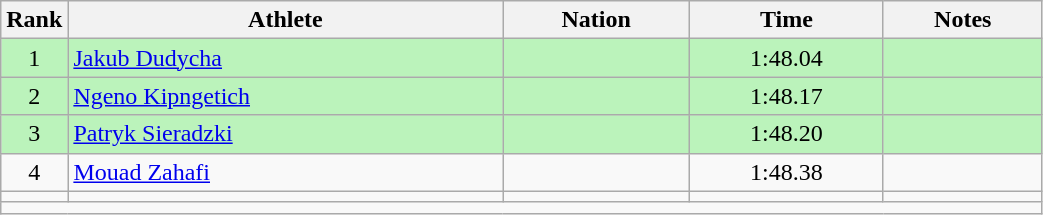<table class="wikitable sortable" style="text-align:center;width: 55%;">
<tr>
<th scope="col" style="width: 10px;">Rank</th>
<th scope="col">Athlete</th>
<th scope="col">Nation</th>
<th scope="col">Time</th>
<th scope="col">Notes</th>
</tr>
<tr bgcolor=bbf3bb>
<td>1</td>
<td align=left><a href='#'>Jakub Dudycha</a></td>
<td align=left></td>
<td>1:48.04</td>
<td></td>
</tr>
<tr bgcolor=bbf3bb>
<td>2</td>
<td align=left><a href='#'>Ngeno Kipngetich</a></td>
<td align=left></td>
<td>1:48.17</td>
<td></td>
</tr>
<tr bgcolor=bbf3bb>
<td>3</td>
<td align=left><a href='#'>Patryk Sieradzki</a></td>
<td align=left></td>
<td>1:48.20</td>
<td></td>
</tr>
<tr>
<td>4</td>
<td align=left><a href='#'>Mouad Zahafi</a></td>
<td align=left></td>
<td>1:48.38</td>
<td></td>
</tr>
<tr>
<td></td>
<td align=left></td>
<td align=left></td>
<td></td>
<td></td>
</tr>
<tr class="sortbottom">
<td colspan="5"></td>
</tr>
</table>
